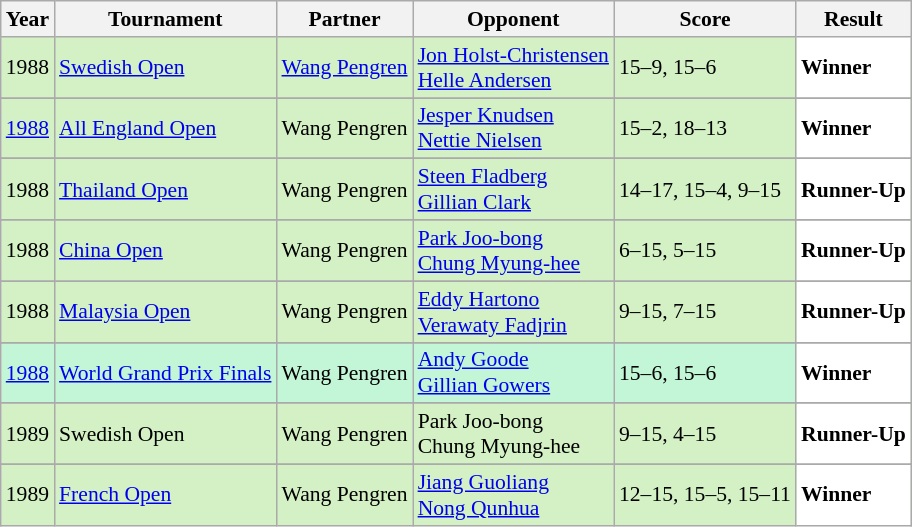<table class="sortable wikitable" style="font-size: 90%;">
<tr>
<th>Year</th>
<th>Tournament</th>
<th>Partner</th>
<th>Opponent</th>
<th>Score</th>
<th>Result</th>
</tr>
<tr style="background:#D4F1C5">
<td align="center">1988</td>
<td align="left"><a href='#'>Swedish Open</a></td>
<td align="left"> <a href='#'>Wang Pengren</a></td>
<td align="left"> <a href='#'>Jon Holst-Christensen</a> <br> <a href='#'>Helle Andersen</a></td>
<td align="left">15–9, 15–6</td>
<td style="text-align:left; background:white"> <strong>Winner</strong></td>
</tr>
<tr>
</tr>
<tr style="background:#D4F1C5">
<td align="center"><a href='#'>1988</a></td>
<td align="left"><a href='#'>All England Open</a></td>
<td align="left"> Wang Pengren</td>
<td align="left"> <a href='#'>Jesper Knudsen</a> <br> <a href='#'>Nettie Nielsen</a></td>
<td align="left">15–2, 18–13</td>
<td style="text-align:left; background:white"> <strong>Winner</strong></td>
</tr>
<tr>
</tr>
<tr style="background:#D4F1C5">
<td align="center">1988</td>
<td align="left"><a href='#'>Thailand Open</a></td>
<td align="left"> Wang Pengren</td>
<td align="left"> <a href='#'>Steen Fladberg</a><br> <a href='#'>Gillian Clark</a></td>
<td align="left">14–17, 15–4, 9–15</td>
<td style="text-align:left; background: white"> <strong>Runner-Up</strong></td>
</tr>
<tr>
</tr>
<tr style="background:#D4F1C5">
<td align="center">1988</td>
<td align="left"><a href='#'>China Open</a></td>
<td align="left"> Wang Pengren</td>
<td align="left"> <a href='#'>Park Joo-bong</a><br> <a href='#'>Chung Myung-hee</a></td>
<td align="left">6–15, 5–15</td>
<td style="text-align:left; background: white"> <strong>Runner-Up</strong></td>
</tr>
<tr>
</tr>
<tr style="background:#D4F1C5">
<td align="center">1988</td>
<td align="left"><a href='#'>Malaysia Open</a></td>
<td align="left"> Wang Pengren</td>
<td align="left"> <a href='#'>Eddy Hartono</a><br> <a href='#'>Verawaty Fadjrin</a></td>
<td align="left">9–15, 7–15</td>
<td style="text-align:left; background: white"> <strong>Runner-Up</strong></td>
</tr>
<tr>
</tr>
<tr style="background:#C3F6D7">
<td align="center"><a href='#'>1988</a></td>
<td align="left"><a href='#'>World Grand Prix Finals</a></td>
<td align="left"> Wang Pengren</td>
<td align="left"> <a href='#'>Andy Goode</a> <br> <a href='#'>Gillian Gowers</a></td>
<td align="left">15–6, 15–6</td>
<td style="text-align:left; background:white"> <strong>Winner</strong></td>
</tr>
<tr>
</tr>
<tr style="background:#D4F1C5">
<td align="center">1989</td>
<td align="left">Swedish Open</td>
<td align="left"> Wang Pengren</td>
<td align="left"> Park Joo-bong<br> Chung Myung-hee</td>
<td align="left">9–15, 4–15</td>
<td style="text-align:left; background:white"> <strong>Runner-Up</strong></td>
</tr>
<tr>
</tr>
<tr style="background:#D4F1C5">
<td align="center">1989</td>
<td align="left"><a href='#'>French Open</a></td>
<td align="left"> Wang Pengren</td>
<td align="left"> <a href='#'>Jiang Guoliang</a><br> <a href='#'>Nong Qunhua</a></td>
<td align="left">12–15, 15–5, 15–11</td>
<td style="text-align:left; background:white"> <strong>Winner</strong></td>
</tr>
</table>
